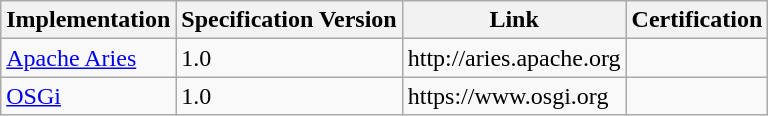<table class="wikitable sortable">
<tr>
<th>Implementation</th>
<th>Specification Version</th>
<th>Link</th>
<th>Certification</th>
</tr>
<tr>
<td><a href='#'>Apache Aries</a></td>
<td>1.0</td>
<td>http://aries.apache.org</td>
<td></td>
</tr>
<tr>
<td><a href='#'>OSGi</a></td>
<td>1.0</td>
<td>https://www.osgi.org</td>
<td></td>
</tr>
</table>
